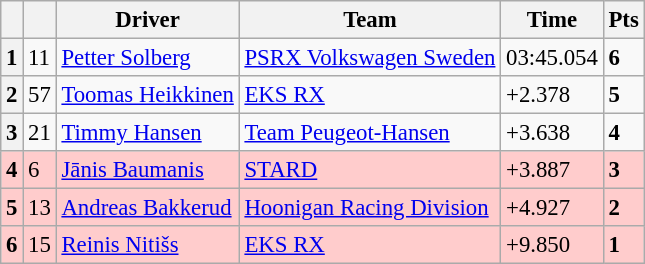<table class=wikitable style="font-size:95%">
<tr>
<th></th>
<th></th>
<th>Driver</th>
<th>Team</th>
<th>Time</th>
<th>Pts</th>
</tr>
<tr>
<th>1</th>
<td>11</td>
<td> <a href='#'>Petter Solberg</a></td>
<td><a href='#'>PSRX Volkswagen Sweden</a></td>
<td>03:45.054</td>
<td><strong>6</strong></td>
</tr>
<tr>
<th>2</th>
<td>57</td>
<td> <a href='#'>Toomas Heikkinen</a></td>
<td><a href='#'>EKS RX</a></td>
<td>+2.378</td>
<td><strong>5</strong></td>
</tr>
<tr>
<th>3</th>
<td>21</td>
<td> <a href='#'>Timmy Hansen</a></td>
<td><a href='#'>Team Peugeot-Hansen</a></td>
<td>+3.638</td>
<td><strong>4</strong></td>
</tr>
<tr>
<th style="background:#ffcccc;">4</th>
<td style="background:#ffcccc;">6</td>
<td style="background:#ffcccc;"> <a href='#'>Jānis Baumanis</a></td>
<td style="background:#ffcccc;"><a href='#'>STARD</a></td>
<td style="background:#ffcccc;">+3.887</td>
<td style="background:#ffcccc;"><strong>3</strong></td>
</tr>
<tr>
<th style="background:#ffcccc;">5</th>
<td style="background:#ffcccc;">13</td>
<td style="background:#ffcccc;"> <a href='#'>Andreas Bakkerud</a></td>
<td style="background:#ffcccc;"><a href='#'>Hoonigan Racing Division</a></td>
<td style="background:#ffcccc;">+4.927</td>
<td style="background:#ffcccc;"><strong>2</strong></td>
</tr>
<tr>
<th style="background:#ffcccc;">6</th>
<td style="background:#ffcccc;">15</td>
<td style="background:#ffcccc;"> <a href='#'>Reinis Nitišs</a></td>
<td style="background:#ffcccc;"><a href='#'>EKS RX</a></td>
<td style="background:#ffcccc;">+9.850</td>
<td style="background:#ffcccc;"><strong>1</strong></td>
</tr>
</table>
